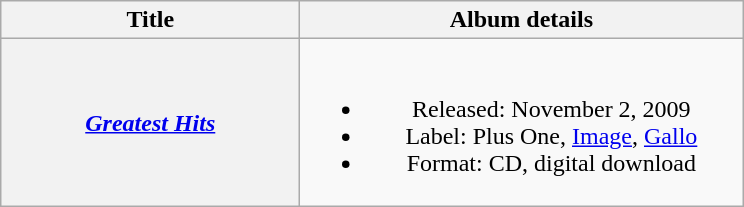<table class="wikitable plainrowheaders" style="text-align:center;" border="1">
<tr>
<th scope="col" style="width:12em;">Title</th>
<th scope="col" style="width:18em;">Album details</th>
</tr>
<tr>
<th scope="row"><em><a href='#'>Greatest Hits</a></em></th>
<td><br><ul><li>Released: November 2, 2009</li><li>Label: Plus One, <a href='#'>Image</a>, <a href='#'>Gallo</a></li><li>Format: CD, digital download</li></ul></td>
</tr>
</table>
